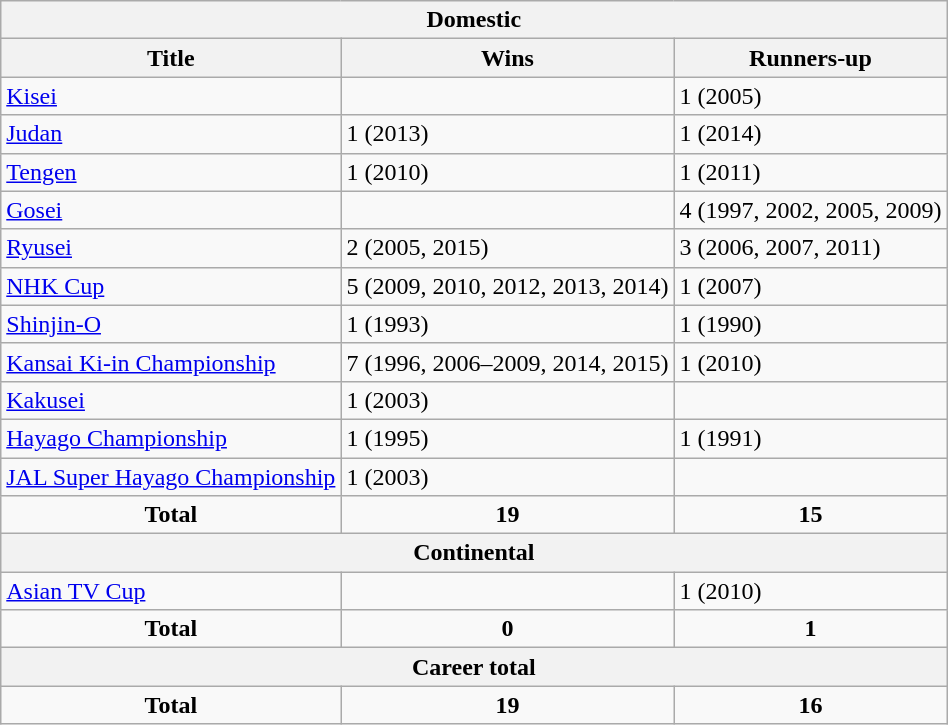<table class="wikitable">
<tr>
<th colspan=3>Domestic</th>
</tr>
<tr>
<th>Title</th>
<th>Wins</th>
<th>Runners-up</th>
</tr>
<tr>
<td><a href='#'>Kisei</a></td>
<td></td>
<td>1 (2005)</td>
</tr>
<tr>
<td><a href='#'>Judan</a></td>
<td>1 (2013)</td>
<td>1 (2014)</td>
</tr>
<tr>
<td><a href='#'>Tengen</a></td>
<td>1 (2010)</td>
<td>1 (2011)</td>
</tr>
<tr>
<td><a href='#'>Gosei</a></td>
<td></td>
<td>4 (1997, 2002, 2005, 2009)</td>
</tr>
<tr>
<td><a href='#'>Ryusei</a></td>
<td>2 (2005, 2015)</td>
<td>3 (2006, 2007, 2011)</td>
</tr>
<tr>
<td><a href='#'>NHK Cup</a></td>
<td>5 (2009, 2010, 2012, 2013, 2014)</td>
<td>1 (2007)</td>
</tr>
<tr>
<td><a href='#'>Shinjin-O</a></td>
<td>1 (1993)</td>
<td>1 (1990)</td>
</tr>
<tr>
<td><a href='#'>Kansai Ki-in Championship</a></td>
<td>7 (1996, 2006–2009, 2014, 2015)</td>
<td>1 (2010)</td>
</tr>
<tr>
<td><a href='#'>Kakusei</a></td>
<td>1 (2003)</td>
<td></td>
</tr>
<tr>
<td><a href='#'>Hayago Championship</a></td>
<td>1 (1995)</td>
<td>1 (1991)</td>
</tr>
<tr>
<td><a href='#'>JAL Super Hayago Championship</a></td>
<td>1 (2003)</td>
<td></td>
</tr>
<tr style="text-align:center;">
<td><strong>Total</strong></td>
<td><strong>19</strong></td>
<td><strong>15</strong></td>
</tr>
<tr>
<th colspan=3>Continental</th>
</tr>
<tr>
<td><a href='#'>Asian TV Cup</a></td>
<td></td>
<td>1 (2010)</td>
</tr>
<tr style="text-align:center;">
<td><strong>Total</strong></td>
<td><strong>0</strong></td>
<td><strong>1</strong></td>
</tr>
<tr>
<th colspan=3>Career total</th>
</tr>
<tr style="text-align:center;">
<td><strong>Total</strong></td>
<td><strong>19</strong></td>
<td><strong>16</strong></td>
</tr>
</table>
